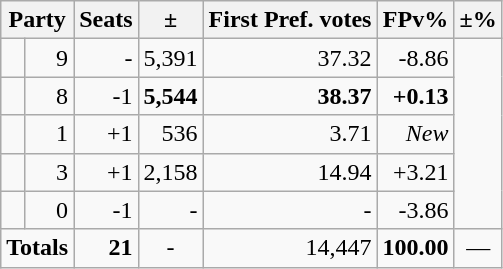<table class=wikitable>
<tr>
<th colspan=2 align=center>Party</th>
<th valign=top>Seats</th>
<th valign=top>±</th>
<th valign=top>First Pref. votes</th>
<th valign=top>FPv%</th>
<th valign=top>±%</th>
</tr>
<tr>
<td></td>
<td align=right>9</td>
<td align=right>-</td>
<td align=right>5,391</td>
<td align=right>37.32</td>
<td align=right>-8.86</td>
</tr>
<tr>
<td></td>
<td align=right>8</td>
<td align=right>-1</td>
<td align=right><strong>5,544</strong></td>
<td align=right><strong>38.37</strong></td>
<td align=right><strong>+0.13</strong></td>
</tr>
<tr>
<td></td>
<td align=right>1</td>
<td align=right>+1</td>
<td align=right>536</td>
<td align=right>3.71</td>
<td align=right><em>New</em></td>
</tr>
<tr>
<td></td>
<td align=right>3</td>
<td align=right>+1</td>
<td align=right>2,158</td>
<td align=right>14.94</td>
<td align=right>+3.21</td>
</tr>
<tr>
<td></td>
<td align=right>0</td>
<td align=right>-1</td>
<td align=right>-</td>
<td align=right>-</td>
<td align=right>-3.86</td>
</tr>
<tr>
<td colspan=2 align=center><strong>Totals</strong></td>
<td align=right><strong>21</strong></td>
<td align=center>-</td>
<td align=right>14,447</td>
<td align=center><strong>100.00</strong></td>
<td align=center>—</td>
</tr>
</table>
